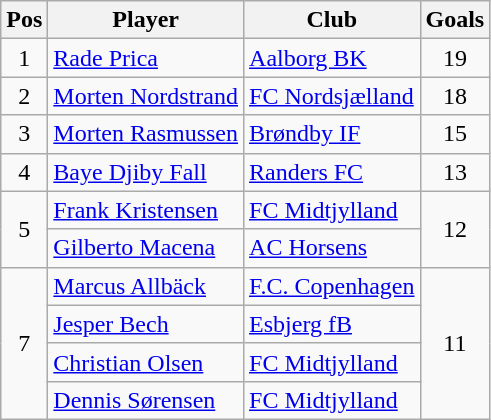<table class="wikitable" style="text-align: center;">
<tr>
<th>Pos</th>
<th>Player</th>
<th>Club</th>
<th>Goals</th>
</tr>
<tr>
<td>1</td>
<td align="left"> <a href='#'>Rade Prica</a></td>
<td align="left"><a href='#'>Aalborg BK</a></td>
<td>19</td>
</tr>
<tr>
<td>2</td>
<td align="left"> <a href='#'>Morten Nordstrand</a></td>
<td align="left"><a href='#'>FC Nordsjælland</a></td>
<td>18</td>
</tr>
<tr>
<td>3</td>
<td align="left"> <a href='#'>Morten Rasmussen</a></td>
<td align="left"><a href='#'>Brøndby IF</a></td>
<td>15</td>
</tr>
<tr>
<td>4</td>
<td align="left"> <a href='#'>Baye Djiby Fall</a></td>
<td align="left"><a href='#'>Randers FC</a></td>
<td>13</td>
</tr>
<tr>
<td rowspan="2">5</td>
<td align="left"> <a href='#'>Frank Kristensen</a></td>
<td align="left"><a href='#'>FC Midtjylland</a></td>
<td rowspan="2">12</td>
</tr>
<tr>
<td align="left"> <a href='#'>Gilberto Macena</a></td>
<td align="left"><a href='#'>AC Horsens</a></td>
</tr>
<tr>
<td rowspan="4">7</td>
<td align="left"> <a href='#'>Marcus Allbäck</a></td>
<td align="left"><a href='#'>F.C. Copenhagen</a></td>
<td rowspan="4">11</td>
</tr>
<tr>
<td align="left"> <a href='#'>Jesper Bech</a></td>
<td align="left"><a href='#'>Esbjerg fB</a></td>
</tr>
<tr>
<td align="left"> <a href='#'>Christian Olsen</a></td>
<td align="left"><a href='#'>FC Midtjylland</a></td>
</tr>
<tr>
<td align="left"> <a href='#'>Dennis Sørensen</a></td>
<td align="left"><a href='#'>FC Midtjylland</a></td>
</tr>
</table>
